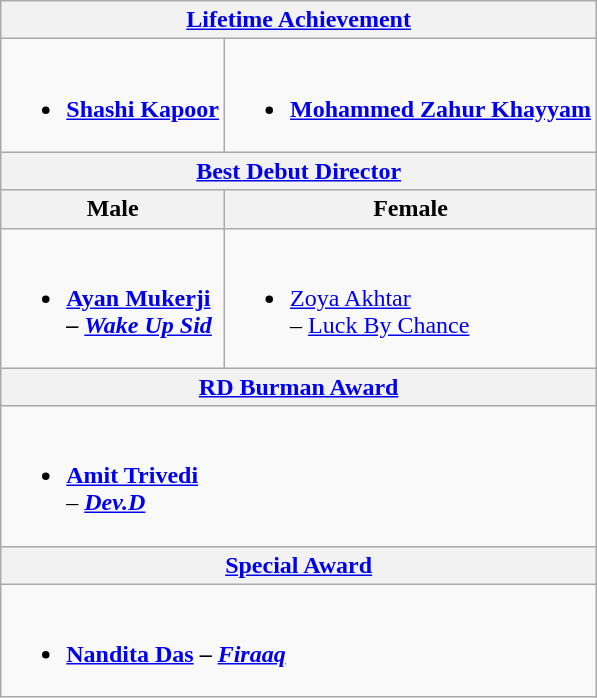<table class="wikitable">
<tr>
<th colspan=2><a href='#'>Lifetime Achievement</a></th>
</tr>
<tr>
<td><br><ul><li><strong><a href='#'>Shashi Kapoor</a></strong></li></ul></td>
<td><br><ul><li><strong><a href='#'>Mohammed Zahur Khayyam</a></strong></li></ul></td>
</tr>
<tr>
<th colspan=2><a href='#'>Best Debut Director</a></th>
</tr>
<tr>
<th>Male</th>
<th>Female</th>
</tr>
<tr>
<td><br><ul><li><strong><a href='#'>Ayan Mukerji</a><br> – <em><a href='#'>Wake Up Sid</a><strong><em></li></ul></td>
<td><br><ul><li></strong><a href='#'>Zoya Akhtar</a><br> – </em><a href='#'>Luck By Chance</a></em></strong></li></ul></td>
</tr>
<tr>
<th colspan=2><a href='#'>RD Burman Award</a></th>
</tr>
<tr>
<td colspan=2><br><ul><li><strong><a href='#'>Amit Trivedi</a></strong><br> – <strong><em><a href='#'>Dev.D</a></em></strong></li></ul></td>
</tr>
<tr>
<th colspan=2><a href='#'>Special Award</a></th>
</tr>
<tr>
<td colspan=2><br><ul><li><strong><a href='#'>Nandita Das</a> – <em><a href='#'>Firaaq</a><strong><em></li></ul></td>
</tr>
</table>
